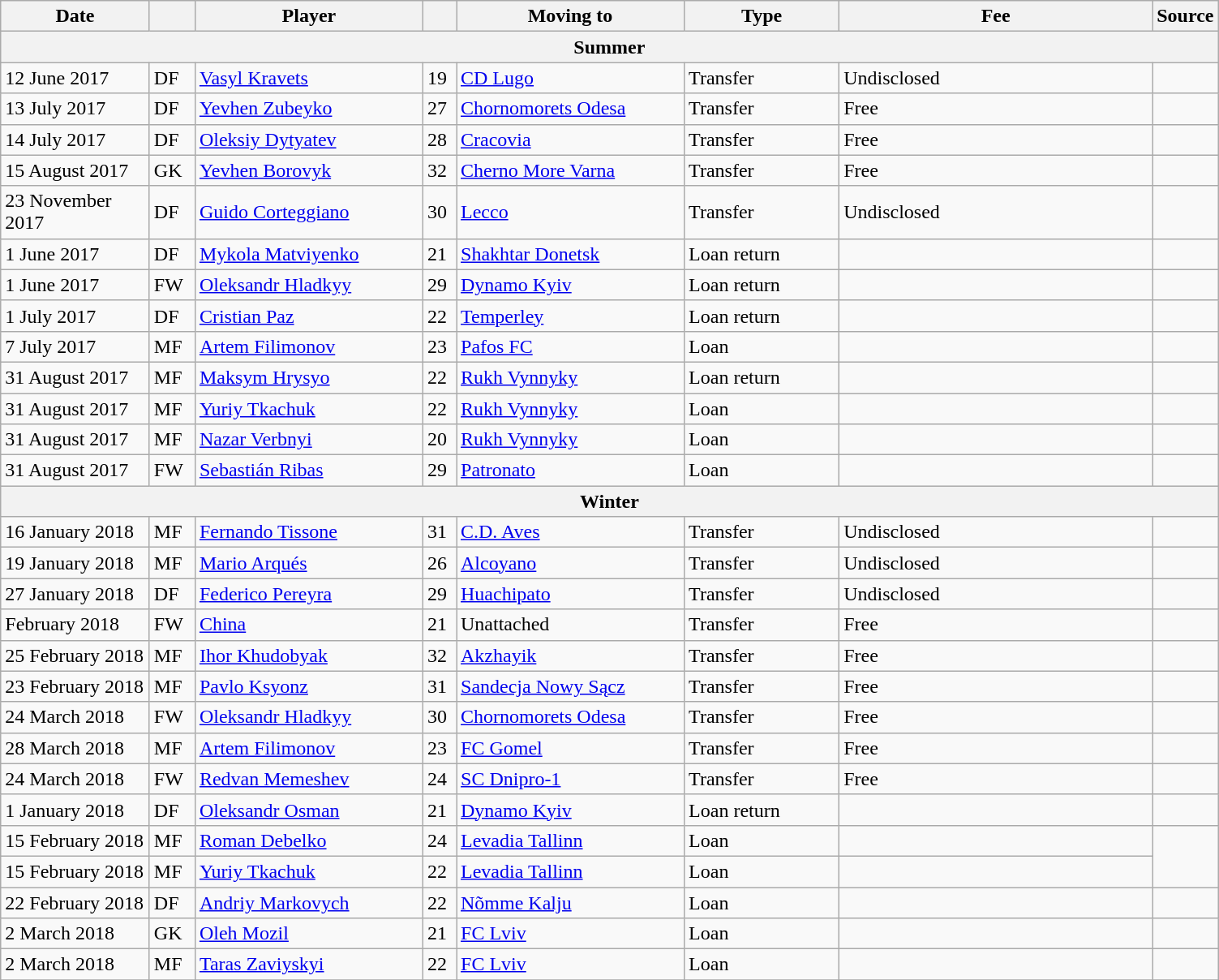<table class="wikitable sortable">
<tr>
<th style="width:115px;">Date</th>
<th style="width:30px;"></th>
<th style="width:180px;">Player</th>
<th style="width:20px;"></th>
<th style="width:180px;">Moving to</th>
<th style="width:120px;" class="unsortable">Type</th>
<th style="width:250px;" class="unsortable">Fee</th>
<th style="width:20px;">Source</th>
</tr>
<tr>
<th colspan=8>Summer</th>
</tr>
<tr>
<td>12 June 2017</td>
<td>DF</td>
<td> <a href='#'>Vasyl Kravets</a></td>
<td>19</td>
<td> <a href='#'>CD Lugo</a></td>
<td>Transfer</td>
<td>Undisclosed</td>
<td></td>
</tr>
<tr>
<td>13 July 2017</td>
<td>DF</td>
<td> <a href='#'>Yevhen Zubeyko</a></td>
<td>27</td>
<td> <a href='#'>Chornomorets Odesa</a></td>
<td>Transfer</td>
<td>Free</td>
<td></td>
</tr>
<tr>
<td>14 July 2017</td>
<td>DF</td>
<td> <a href='#'>Oleksiy Dytyatev</a></td>
<td>28</td>
<td> <a href='#'>Cracovia</a></td>
<td>Transfer</td>
<td>Free</td>
<td></td>
</tr>
<tr>
<td>15 August 2017</td>
<td>GK</td>
<td> <a href='#'>Yevhen Borovyk</a></td>
<td>32</td>
<td> <a href='#'>Cherno More Varna</a></td>
<td>Transfer</td>
<td>Free</td>
<td></td>
</tr>
<tr>
<td>23 November 2017</td>
<td>DF</td>
<td> <a href='#'>Guido Corteggiano</a></td>
<td>30</td>
<td> <a href='#'>Lecco</a></td>
<td>Transfer</td>
<td>Undisclosed</td>
<td></td>
</tr>
<tr>
<td>1 June 2017</td>
<td>DF</td>
<td> <a href='#'>Mykola Matviyenko</a></td>
<td>21</td>
<td> <a href='#'>Shakhtar Donetsk</a></td>
<td>Loan return</td>
<td></td>
<td></td>
</tr>
<tr>
<td>1 June 2017</td>
<td>FW</td>
<td> <a href='#'>Oleksandr Hladkyy</a></td>
<td>29</td>
<td> <a href='#'>Dynamo Kyiv</a></td>
<td>Loan return</td>
<td></td>
<td></td>
</tr>
<tr>
<td>1 July 2017</td>
<td>DF</td>
<td> <a href='#'>Cristian Paz</a></td>
<td>22</td>
<td> <a href='#'>Temperley</a></td>
<td>Loan return</td>
<td></td>
<td></td>
</tr>
<tr>
<td>7 July 2017</td>
<td>MF</td>
<td> <a href='#'>Artem Filimonov</a></td>
<td>23</td>
<td> <a href='#'>Pafos FC</a></td>
<td>Loan</td>
<td></td>
<td></td>
</tr>
<tr>
<td>31 August 2017</td>
<td>MF</td>
<td> <a href='#'>Maksym Hrysyo</a></td>
<td>22</td>
<td> <a href='#'>Rukh Vynnyky</a></td>
<td>Loan return</td>
<td></td>
<td></td>
</tr>
<tr>
<td>31 August 2017</td>
<td>MF</td>
<td> <a href='#'>Yuriy Tkachuk</a></td>
<td>22</td>
<td> <a href='#'>Rukh Vynnyky</a></td>
<td>Loan</td>
<td></td>
<td></td>
</tr>
<tr>
<td>31 August 2017</td>
<td>MF</td>
<td> <a href='#'>Nazar Verbnyi</a></td>
<td>20</td>
<td> <a href='#'>Rukh Vynnyky</a></td>
<td>Loan</td>
<td></td>
<td></td>
</tr>
<tr>
<td>31 August 2017</td>
<td>FW</td>
<td> <a href='#'>Sebastián Ribas</a></td>
<td>29</td>
<td> <a href='#'>Patronato</a></td>
<td>Loan</td>
<td></td>
<td></td>
</tr>
<tr>
<th colspan=8>Winter</th>
</tr>
<tr>
<td>16 January 2018</td>
<td>MF</td>
<td> <a href='#'>Fernando Tissone</a></td>
<td>31</td>
<td> <a href='#'>C.D. Aves</a></td>
<td>Transfer</td>
<td>Undisclosed</td>
<td></td>
</tr>
<tr>
<td>19 January 2018</td>
<td>MF</td>
<td> <a href='#'>Mario Arqués</a></td>
<td>26</td>
<td> <a href='#'>Alcoyano</a></td>
<td>Transfer</td>
<td>Undisclosed</td>
<td></td>
</tr>
<tr>
<td>27 January 2018</td>
<td>DF</td>
<td> <a href='#'>Federico Pereyra</a></td>
<td>29</td>
<td> <a href='#'>Huachipato</a></td>
<td>Transfer</td>
<td>Undisclosed</td>
<td></td>
</tr>
<tr>
<td>February 2018</td>
<td>FW</td>
<td> <a href='#'>China</a></td>
<td>21</td>
<td>Unattached</td>
<td>Transfer</td>
<td>Free</td>
<td></td>
</tr>
<tr>
<td>25 February 2018</td>
<td>MF</td>
<td> <a href='#'>Ihor Khudobyak</a></td>
<td>32</td>
<td> <a href='#'>Akzhayik</a></td>
<td>Transfer</td>
<td>Free</td>
<td></td>
</tr>
<tr>
<td>23 February 2018</td>
<td>MF</td>
<td> <a href='#'>Pavlo Ksyonz</a></td>
<td>31</td>
<td> <a href='#'>Sandecja Nowy Sącz</a></td>
<td>Transfer</td>
<td>Free</td>
<td></td>
</tr>
<tr>
<td>24 March 2018</td>
<td>FW</td>
<td> <a href='#'>Oleksandr Hladkyy</a></td>
<td>30</td>
<td> <a href='#'>Chornomorets Odesa</a></td>
<td>Transfer</td>
<td>Free</td>
<td></td>
</tr>
<tr>
<td>28 March 2018</td>
<td>MF</td>
<td> <a href='#'>Artem Filimonov</a></td>
<td>23</td>
<td> <a href='#'>FC Gomel</a></td>
<td>Transfer</td>
<td>Free</td>
<td></td>
</tr>
<tr>
<td>24 March 2018</td>
<td>FW</td>
<td> <a href='#'>Redvan Memeshev</a></td>
<td>24</td>
<td> <a href='#'>SC Dnipro-1</a></td>
<td>Transfer</td>
<td>Free</td>
<td></td>
</tr>
<tr>
<td>1 January 2018</td>
<td>DF</td>
<td> <a href='#'>Oleksandr Osman</a></td>
<td>21</td>
<td> <a href='#'>Dynamo Kyiv</a></td>
<td>Loan return</td>
<td></td>
<td></td>
</tr>
<tr>
<td>15 February 2018</td>
<td>MF</td>
<td> <a href='#'>Roman Debelko</a></td>
<td>24</td>
<td> <a href='#'>Levadia Tallinn</a></td>
<td>Loan</td>
<td></td>
<td rowspan="2"></td>
</tr>
<tr>
<td>15 February 2018</td>
<td>MF</td>
<td> <a href='#'>Yuriy Tkachuk</a></td>
<td>22</td>
<td> <a href='#'>Levadia Tallinn</a></td>
<td>Loan</td>
<td></td>
</tr>
<tr>
<td>22 February  2018</td>
<td>DF</td>
<td> <a href='#'>Andriy Markovych</a></td>
<td>22</td>
<td> <a href='#'>Nõmme Kalju</a></td>
<td>Loan</td>
<td></td>
<td></td>
</tr>
<tr>
<td>2 March 2018</td>
<td>GK</td>
<td> <a href='#'>Oleh Mozil</a></td>
<td>21</td>
<td> <a href='#'>FC Lviv</a></td>
<td>Loan</td>
<td></td>
<td></td>
</tr>
<tr>
<td>2 March 2018</td>
<td>MF</td>
<td> <a href='#'>Taras Zaviyskyi</a></td>
<td>22</td>
<td> <a href='#'>FC Lviv</a></td>
<td>Loan</td>
<td></td>
<td></td>
</tr>
<tr>
</tr>
</table>
